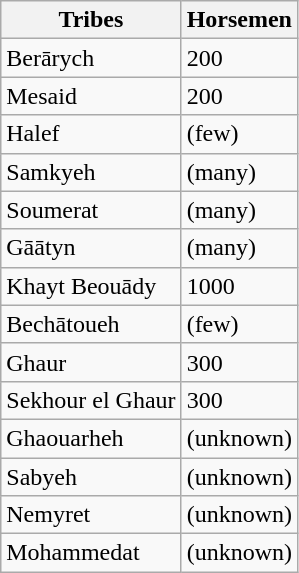<table class="wikitable">
<tr>
<th>Tribes</th>
<th>Horsemen</th>
</tr>
<tr>
<td>Berārych</td>
<td>200</td>
</tr>
<tr>
<td>Mesaid</td>
<td>200</td>
</tr>
<tr>
<td>Halef</td>
<td>(few)</td>
</tr>
<tr>
<td>Samkyeh</td>
<td>(many)</td>
</tr>
<tr>
<td>Soumerat</td>
<td>(many)</td>
</tr>
<tr>
<td>Gāātyn</td>
<td>(many)</td>
</tr>
<tr>
<td>Khayt Beouādy</td>
<td>1000</td>
</tr>
<tr>
<td>Bechātoueh</td>
<td>(few)</td>
</tr>
<tr>
<td>Ghaur</td>
<td>300</td>
</tr>
<tr>
<td>Sekhour el Ghaur</td>
<td>300</td>
</tr>
<tr>
<td>Ghaouarheh</td>
<td>(unknown)</td>
</tr>
<tr>
<td>Sabyeh</td>
<td>(unknown)</td>
</tr>
<tr>
<td>Nemyret</td>
<td>(unknown)</td>
</tr>
<tr>
<td>Mohammedat</td>
<td>(unknown)</td>
</tr>
</table>
